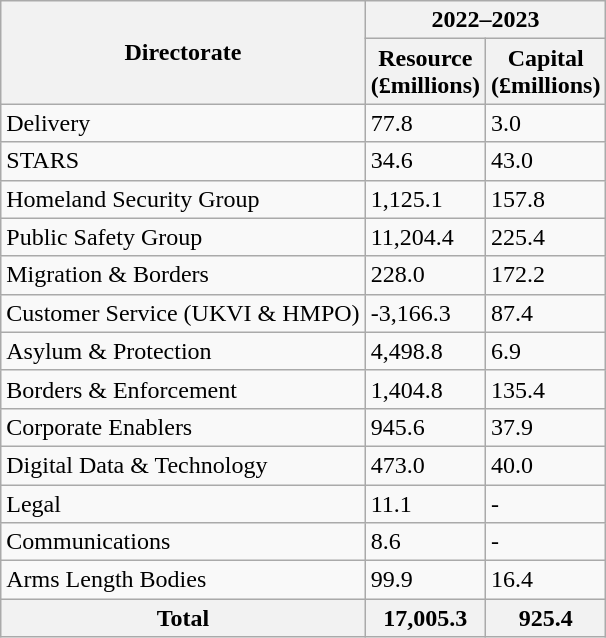<table class="wikitable sortable">
<tr>
<th rowspan=2>Directorate</th>
<th colspan=2>2022–2023</th>
</tr>
<tr>
<th>Resource<br>(£millions)</th>
<th>Capital<br>(£millions)</th>
</tr>
<tr>
<td>Delivery</td>
<td>77.8</td>
<td>3.0</td>
</tr>
<tr>
<td>STARS</td>
<td>34.6</td>
<td>43.0</td>
</tr>
<tr>
<td>Homeland Security Group</td>
<td>1,125.1</td>
<td>157.8</td>
</tr>
<tr>
<td>Public Safety Group</td>
<td>11,204.4</td>
<td>225.4</td>
</tr>
<tr>
<td>Migration & Borders</td>
<td>228.0</td>
<td>172.2</td>
</tr>
<tr>
<td>Customer Service (UKVI & HMPO)</td>
<td>-3,166.3</td>
<td>87.4</td>
</tr>
<tr>
<td>Asylum & Protection</td>
<td>4,498.8</td>
<td>6.9</td>
</tr>
<tr>
<td>Borders & Enforcement</td>
<td>1,404.8</td>
<td>135.4</td>
</tr>
<tr>
<td>Corporate Enablers</td>
<td>945.6</td>
<td>37.9</td>
</tr>
<tr>
<td>Digital Data & Technology</td>
<td>473.0</td>
<td>40.0</td>
</tr>
<tr>
<td>Legal</td>
<td>11.1</td>
<td>-</td>
</tr>
<tr>
<td>Communications</td>
<td>8.6</td>
<td>-</td>
</tr>
<tr>
<td>Arms Length Bodies</td>
<td>99.9</td>
<td>16.4</td>
</tr>
<tr class=sortbottom>
<th>Total</th>
<th>17,005.3</th>
<th>925.4</th>
</tr>
</table>
